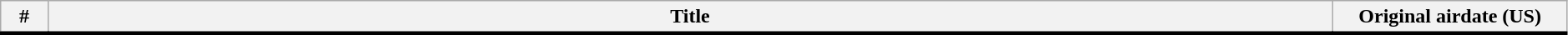<table class="wikitable" width = "99%">
<tr style="border-bottom:3px solid #000000">
<th width="3%">#</th>
<th>Title</th>
<th width="15%">Original airdate (US)<br>











</th>
</tr>
</table>
